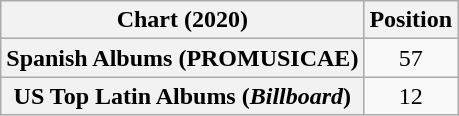<table class="wikitable plainrowheaders" style="text-align:center">
<tr>
<th scope="col">Chart (2020)</th>
<th scope="col">Position</th>
</tr>
<tr>
<th scope="row">Spanish Albums (PROMUSICAE)</th>
<td>57</td>
</tr>
<tr>
<th scope="row">US Top Latin Albums (<em>Billboard</em>)</th>
<td>12</td>
</tr>
</table>
